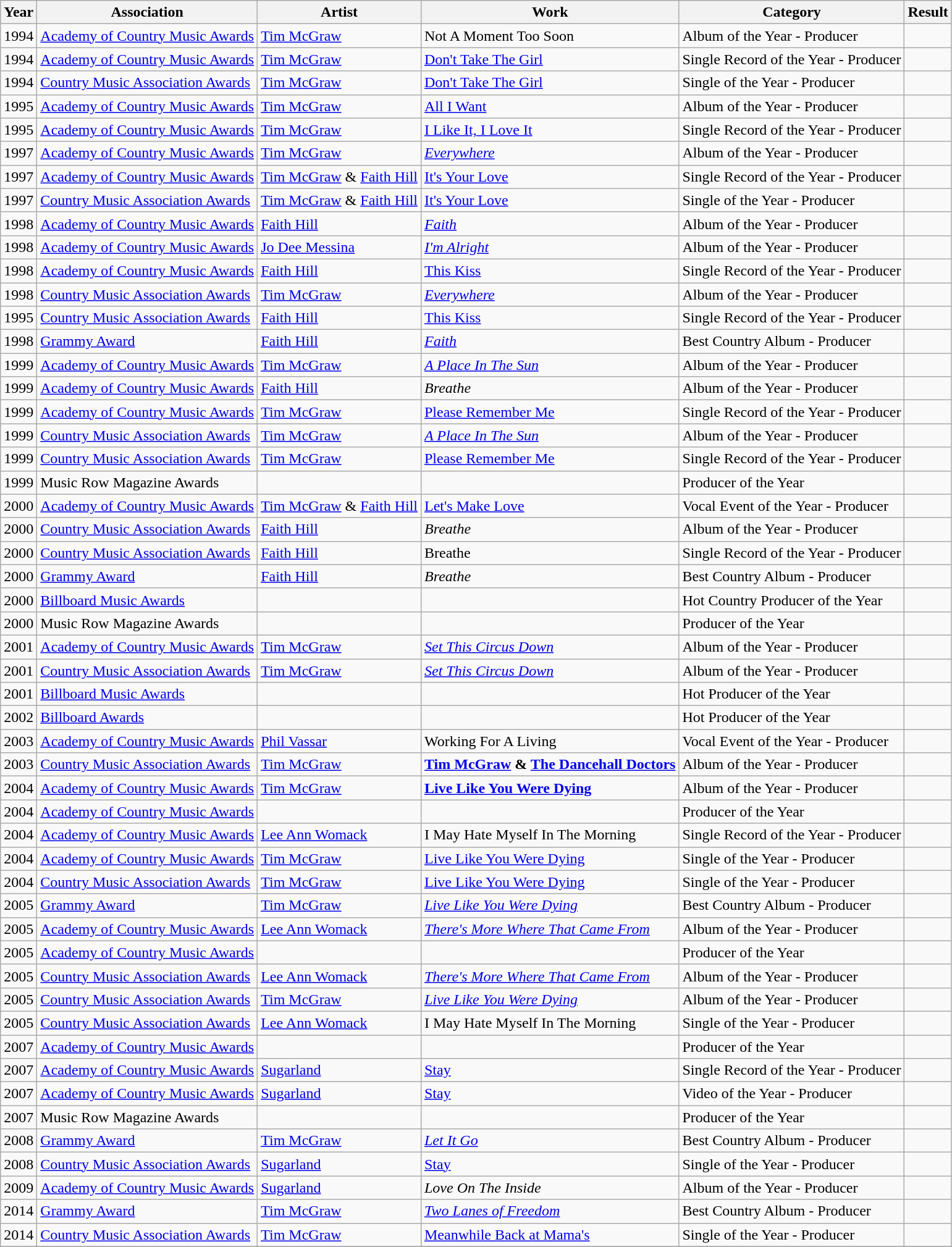<table class="wikitable">
<tr>
<th>Year</th>
<th>Association</th>
<th>Artist</th>
<th>Work</th>
<th>Category</th>
<th>Result</th>
</tr>
<tr>
<td>1994</td>
<td><a href='#'>Academy of Country Music Awards</a></td>
<td><a href='#'>Tim McGraw</a></td>
<td>Not A Moment Too Soon</td>
<td>Album of the Year - Producer </td>
<td></td>
</tr>
<tr>
<td>1994</td>
<td><a href='#'>Academy of Country Music Awards</a></td>
<td><a href='#'>Tim McGraw</a></td>
<td><a href='#'>Don't Take The Girl</a></td>
<td>Single Record of the Year - Producer</td>
<td></td>
</tr>
<tr>
<td>1994</td>
<td><a href='#'>Country Music Association Awards</a></td>
<td><a href='#'>Tim McGraw</a></td>
<td><a href='#'>Don't Take The Girl</a></td>
<td>Single of the Year - Producer </td>
<td></td>
</tr>
<tr>
<td>1995</td>
<td><a href='#'>Academy of Country Music Awards</a></td>
<td><a href='#'>Tim McGraw</a></td>
<td><a href='#'>All I Want</a></td>
<td>Album of the Year - Producer</td>
<td></td>
</tr>
<tr>
<td>1995</td>
<td><a href='#'>Academy of Country Music Awards</a></td>
<td><a href='#'>Tim McGraw</a></td>
<td><a href='#'>I Like It, I Love It</a></td>
<td>Single Record of the Year - Producer</td>
<td></td>
</tr>
<tr>
<td>1997</td>
<td><a href='#'>Academy of Country Music Awards</a></td>
<td><a href='#'>Tim McGraw</a></td>
<td><a href='#'><em>Everywhere</em></a></td>
<td>Album of the Year - Producer</td>
<td></td>
</tr>
<tr>
<td>1997</td>
<td><a href='#'>Academy of Country Music Awards</a></td>
<td><a href='#'>Tim McGraw</a> & <a href='#'>Faith Hill</a></td>
<td><a href='#'>It's Your Love</a></td>
<td>Single Record of the Year - Producer</td>
<td></td>
</tr>
<tr>
<td>1997</td>
<td><a href='#'>Country Music Association Awards</a></td>
<td><a href='#'>Tim McGraw</a> & <a href='#'>Faith Hill</a></td>
<td><a href='#'>It's Your Love</a></td>
<td>Single of the Year - Producer </td>
<td></td>
</tr>
<tr>
<td>1998</td>
<td><a href='#'>Academy of Country Music Awards</a></td>
<td><a href='#'>Faith Hill</a></td>
<td><a href='#'><em>Faith</em></a></td>
<td>Album of the Year - Producer</td>
<td></td>
</tr>
<tr>
<td>1998</td>
<td><a href='#'>Academy of Country Music Awards</a></td>
<td><a href='#'>Jo Dee Messina</a></td>
<td><a href='#'><em>I'm Alright</em></a></td>
<td>Album of the Year - Producer</td>
<td></td>
</tr>
<tr>
<td>1998</td>
<td><a href='#'>Academy of Country Music Awards</a></td>
<td><a href='#'>Faith Hill</a></td>
<td><a href='#'>This Kiss</a></td>
<td>Single Record of the Year - Producer</td>
<td></td>
</tr>
<tr>
<td>1998</td>
<td><a href='#'>Country Music Association Awards</a></td>
<td><a href='#'>Tim McGraw</a></td>
<td><a href='#'><em>Everywhere</em></a></td>
<td>Album of the Year - Producer </td>
<td></td>
</tr>
<tr>
<td>1995</td>
<td><a href='#'>Country Music Association Awards</a></td>
<td><a href='#'>Faith Hill</a></td>
<td><a href='#'>This Kiss</a></td>
<td>Single Record of the Year - Producer</td>
<td></td>
</tr>
<tr>
<td>1998</td>
<td><a href='#'>Grammy Award</a></td>
<td><a href='#'>Faith Hill</a></td>
<td><em><a href='#'>Faith</a></em></td>
<td>Best Country Album - Producer </td>
<td></td>
</tr>
<tr>
<td>1999</td>
<td><a href='#'>Academy of Country Music Awards</a></td>
<td><a href='#'>Tim McGraw</a></td>
<td><a href='#'><em>A Place In The Sun</em></a></td>
<td>Album of the Year - Producer</td>
<td></td>
</tr>
<tr>
<td>1999</td>
<td><a href='#'>Academy of Country Music Awards</a></td>
<td><a href='#'>Faith Hill</a></td>
<td><em>Breathe</em></td>
<td>Album of the Year - Producer</td>
<td></td>
</tr>
<tr>
<td>1999</td>
<td><a href='#'>Academy of Country Music Awards</a></td>
<td><a href='#'>Tim McGraw</a></td>
<td><a href='#'>Please Remember Me</a></td>
<td>Single Record of the Year - Producer</td>
<td></td>
</tr>
<tr>
<td>1999</td>
<td><a href='#'>Country Music Association Awards</a></td>
<td><a href='#'>Tim McGraw</a></td>
<td><a href='#'><em>A Place In The Sun</em></a></td>
<td>Album of the Year - Producer</td>
<td></td>
</tr>
<tr>
<td>1999</td>
<td><a href='#'>Country Music Association Awards</a></td>
<td><a href='#'>Tim McGraw</a></td>
<td><a href='#'>Please Remember Me</a></td>
<td>Single Record of the Year - Producer</td>
<td></td>
</tr>
<tr>
<td>1999</td>
<td>Music Row Magazine Awards</td>
<td></td>
<td></td>
<td>Producer of the Year</td>
<td></td>
</tr>
<tr>
<td>2000</td>
<td><a href='#'>Academy of Country Music Awards</a></td>
<td><a href='#'>Tim McGraw</a> & <a href='#'>Faith Hill</a></td>
<td><a href='#'>Let's Make Love</a></td>
<td>Vocal Event of the Year - Producer</td>
<td></td>
</tr>
<tr>
<td>2000</td>
<td><a href='#'>Country Music Association Awards</a></td>
<td><a href='#'>Faith Hill</a></td>
<td><em>Breathe</em></td>
<td>Album of the Year - Producer</td>
<td></td>
</tr>
<tr>
<td>2000</td>
<td><a href='#'>Country Music Association Awards</a></td>
<td><a href='#'>Faith Hill</a></td>
<td>Breathe</td>
<td>Single Record of the Year - Producer</td>
<td></td>
</tr>
<tr>
<td>2000</td>
<td><a href='#'>Grammy Award</a></td>
<td><a href='#'>Faith Hill</a></td>
<td><em>Breathe</em></td>
<td>Best Country Album - Producer </td>
<td></td>
</tr>
<tr>
<td>2000</td>
<td><a href='#'>Billboard Music Awards</a></td>
<td></td>
<td></td>
<td>Hot Country Producer of the Year </td>
<td></td>
</tr>
<tr>
<td>2000</td>
<td>Music Row Magazine Awards</td>
<td></td>
<td></td>
<td>Producer of the Year</td>
<td></td>
</tr>
<tr>
<td>2001</td>
<td><a href='#'>Academy of Country Music Awards</a></td>
<td><a href='#'>Tim McGraw</a></td>
<td><em><a href='#'>Set This Circus Down</a></em></td>
<td>Album of the Year - Producer</td>
<td></td>
</tr>
<tr>
<td>2001</td>
<td><a href='#'>Country Music Association Awards</a></td>
<td><a href='#'>Tim McGraw</a></td>
<td><em><a href='#'>Set This Circus Down</a></em></td>
<td>Album of the Year - Producer</td>
<td></td>
</tr>
<tr>
<td>2001</td>
<td><a href='#'>Billboard Music Awards</a></td>
<td></td>
<td></td>
<td>Hot Producer of the Year </td>
<td></td>
</tr>
<tr>
<td>2002</td>
<td><a href='#'>Billboard Awards</a></td>
<td></td>
<td></td>
<td>Hot Producer of the Year </td>
<td></td>
</tr>
<tr>
<td>2003</td>
<td><a href='#'>Academy of Country Music Awards</a></td>
<td><a href='#'>Phil Vassar</a></td>
<td>Working For A Living</td>
<td>Vocal Event of the Year - Producer</td>
<td></td>
</tr>
<tr>
<td>2003</td>
<td><a href='#'>Country Music Association Awards</a></td>
<td><a href='#'>Tim McGraw</a></td>
<td><strong><a href='#'>Tim McGraw</a> & <a href='#'>The Dancehall Doctors</a></strong></td>
<td>Album of the Year - Producer</td>
<td></td>
</tr>
<tr>
<td>2004</td>
<td><a href='#'>Academy of Country Music Awards</a></td>
<td><a href='#'>Tim McGraw</a></td>
<td><strong><a href='#'>Live Like You Were Dying</a></strong></td>
<td>Album of the Year - Producer</td>
<td></td>
</tr>
<tr>
<td>2004</td>
<td><a href='#'>Academy of Country Music Awards</a></td>
<td></td>
<td></td>
<td>Producer of the Year</td>
<td></td>
</tr>
<tr>
<td>2004</td>
<td><a href='#'>Academy of Country Music Awards</a></td>
<td><a href='#'>Lee Ann Womack</a></td>
<td>I May Hate Myself In The Morning</td>
<td>Single Record of the Year - Producer</td>
<td></td>
</tr>
<tr>
<td>2004</td>
<td><a href='#'>Academy of Country Music Awards</a></td>
<td><a href='#'>Tim McGraw</a></td>
<td><a href='#'>Live Like You Were Dying</a></td>
<td>Single of the Year - Producer</td>
<td></td>
</tr>
<tr>
<td>2004</td>
<td><a href='#'>Country Music Association Awards</a></td>
<td><a href='#'>Tim McGraw</a></td>
<td><a href='#'>Live Like You Were Dying</a></td>
<td>Single of the Year - Producer</td>
<td></td>
</tr>
<tr>
<td>2005</td>
<td><a href='#'>Grammy Award</a></td>
<td><a href='#'>Tim McGraw</a></td>
<td><em><a href='#'>Live Like You Were Dying</a></em></td>
<td>Best Country Album - Producer</td>
<td></td>
</tr>
<tr>
<td>2005</td>
<td><a href='#'>Academy of Country Music Awards</a></td>
<td><a href='#'>Lee Ann Womack</a></td>
<td><em><a href='#'>There's More Where That Came From</a></em></td>
<td>Album of the Year - Producer</td>
<td></td>
</tr>
<tr>
<td>2005</td>
<td><a href='#'>Academy of Country Music Awards</a></td>
<td></td>
<td></td>
<td>Producer of the Year</td>
<td></td>
</tr>
<tr>
<td>2005</td>
<td><a href='#'>Country Music Association Awards</a></td>
<td><a href='#'>Lee Ann Womack</a></td>
<td><em><a href='#'>There's More Where That Came From</a></em></td>
<td>Album of the Year - Producer</td>
<td></td>
</tr>
<tr>
<td>2005</td>
<td><a href='#'>Country Music Association Awards</a></td>
<td><a href='#'>Tim McGraw</a></td>
<td><em><a href='#'>Live Like You Were Dying</a></em></td>
<td>Album of the Year - Producer</td>
<td></td>
</tr>
<tr>
<td>2005</td>
<td><a href='#'>Country Music Association Awards</a></td>
<td><a href='#'>Lee Ann Womack</a></td>
<td>I May Hate Myself In The Morning</td>
<td>Single of the Year - Producer</td>
<td></td>
</tr>
<tr>
<td>2007</td>
<td><a href='#'>Academy of Country Music Awards</a></td>
<td></td>
<td></td>
<td>Producer of the Year</td>
<td></td>
</tr>
<tr>
<td>2007</td>
<td><a href='#'>Academy of Country Music Awards</a></td>
<td><a href='#'>Sugarland</a></td>
<td><a href='#'>Stay</a></td>
<td>Single Record of the Year - Producer</td>
<td></td>
</tr>
<tr>
<td>2007</td>
<td><a href='#'>Academy of Country Music Awards</a></td>
<td><a href='#'>Sugarland</a></td>
<td><a href='#'>Stay</a></td>
<td>Video of the Year - Producer</td>
<td></td>
</tr>
<tr>
<td>2007</td>
<td>Music Row Magazine Awards</td>
<td></td>
<td></td>
<td>Producer of the Year</td>
<td></td>
</tr>
<tr>
<td>2008</td>
<td><a href='#'>Grammy Award</a></td>
<td><a href='#'>Tim McGraw</a></td>
<td><a href='#'><em>Let It Go</em></a></td>
<td>Best Country Album - Producer</td>
<td></td>
</tr>
<tr>
<td>2008</td>
<td><a href='#'>Country Music Association Awards</a></td>
<td><a href='#'>Sugarland</a></td>
<td><a href='#'>Stay</a></td>
<td>Single of the Year - Producer</td>
<td></td>
</tr>
<tr>
<td>2009</td>
<td><a href='#'>Academy of Country Music Awards</a></td>
<td><a href='#'>Sugarland</a></td>
<td><em>Love On The Inside</em></td>
<td>Album of the Year - Producer</td>
<td></td>
</tr>
<tr>
<td>2014</td>
<td><a href='#'>Grammy Award</a></td>
<td><a href='#'>Tim McGraw</a></td>
<td><em><a href='#'>Two Lanes of Freedom</a></em></td>
<td>Best Country Album - Producer</td>
<td></td>
</tr>
<tr>
<td>2014</td>
<td><a href='#'>Country Music Association Awards</a></td>
<td><a href='#'>Tim McGraw</a></td>
<td><a href='#'>Meanwhile Back at Mama's</a></td>
<td>Single of the Year - Producer</td>
<td></td>
</tr>
<tr>
</tr>
</table>
